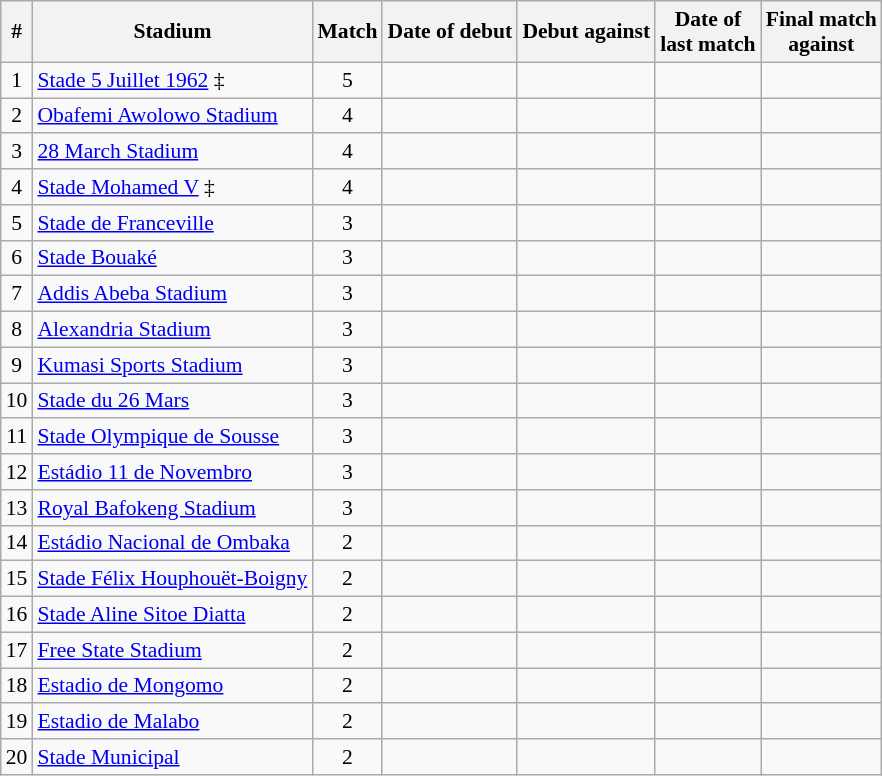<table class="wikitable sortable" style="font-size: 90%; text-align: center;">
<tr>
<th>#</th>
<th>Stadium</th>
<th>Match</th>
<th>Date of debut</th>
<th>Debut against</th>
<th>Date of<br>last match</th>
<th>Final match<br>against</th>
</tr>
<tr>
<td>1</td>
<td align=left> <a href='#'>Stade 5 Juillet 1962</a> ‡</td>
<td>5</td>
<td></td>
<td align=left></td>
<td></td>
<td align=left></td>
</tr>
<tr>
<td>2</td>
<td align=left> <a href='#'>Obafemi Awolowo Stadium</a></td>
<td>4</td>
<td></td>
<td align=left></td>
<td></td>
<td align=left></td>
</tr>
<tr>
<td>3</td>
<td align=left> <a href='#'>28 March Stadium</a></td>
<td>4</td>
<td></td>
<td align=left></td>
<td></td>
<td align=left></td>
</tr>
<tr>
<td>4</td>
<td align=left> <a href='#'>Stade Mohamed V</a> ‡</td>
<td>4</td>
<td></td>
<td align=left></td>
<td></td>
<td align=left></td>
</tr>
<tr>
<td>5</td>
<td align=left> <a href='#'>Stade de Franceville</a></td>
<td>3</td>
<td></td>
<td align=left></td>
<td></td>
<td align=left></td>
</tr>
<tr>
<td>6</td>
<td align=left> <a href='#'>Stade Bouaké</a></td>
<td>3</td>
<td></td>
<td align=left></td>
<td></td>
<td align=left></td>
</tr>
<tr>
<td>7</td>
<td align=left> <a href='#'>Addis Abeba Stadium</a></td>
<td>3</td>
<td></td>
<td align=left></td>
<td></td>
<td align=left></td>
</tr>
<tr>
<td>8</td>
<td align=left> <a href='#'>Alexandria Stadium</a></td>
<td>3</td>
<td></td>
<td align=left></td>
<td></td>
<td align=left></td>
</tr>
<tr>
<td>9</td>
<td align=left> <a href='#'>Kumasi Sports Stadium</a></td>
<td>3</td>
<td></td>
<td align=left></td>
<td></td>
<td align=left></td>
</tr>
<tr>
<td>10</td>
<td align=left> <a href='#'>Stade du 26 Mars</a></td>
<td>3</td>
<td></td>
<td align=left></td>
<td></td>
<td align=left></td>
</tr>
<tr>
<td>11</td>
<td align=left> <a href='#'>Stade Olympique de Sousse</a></td>
<td>3</td>
<td></td>
<td align=left></td>
<td></td>
<td align=left></td>
</tr>
<tr>
<td>12</td>
<td align=left> <a href='#'>Estádio 11 de Novembro</a></td>
<td>3</td>
<td></td>
<td align=left></td>
<td></td>
<td align=left></td>
</tr>
<tr>
<td>13</td>
<td align=left> <a href='#'>Royal Bafokeng Stadium</a></td>
<td>3</td>
<td></td>
<td align=left></td>
<td></td>
<td align=left></td>
</tr>
<tr>
<td>14</td>
<td align=left> <a href='#'>Estádio Nacional de Ombaka</a></td>
<td>2</td>
<td></td>
<td align=left></td>
<td></td>
<td align=left></td>
</tr>
<tr>
<td>15</td>
<td align=left> <a href='#'>Stade Félix Houphouët-Boigny</a></td>
<td>2</td>
<td></td>
<td align=left></td>
<td></td>
<td align=left></td>
</tr>
<tr>
<td>16</td>
<td align=left> <a href='#'>Stade Aline Sitoe Diatta</a></td>
<td>2</td>
<td></td>
<td align=left></td>
<td></td>
<td align=left></td>
</tr>
<tr>
<td>17</td>
<td align=left> <a href='#'>Free State Stadium</a></td>
<td>2</td>
<td></td>
<td align=left></td>
<td></td>
<td align=left></td>
</tr>
<tr>
<td>18</td>
<td align=left> <a href='#'>Estadio de Mongomo</a></td>
<td>2</td>
<td></td>
<td align=left></td>
<td></td>
<td align=left></td>
</tr>
<tr>
<td>19</td>
<td align=left> <a href='#'>Estadio de Malabo</a></td>
<td>2</td>
<td></td>
<td align=left></td>
<td></td>
<td align=left></td>
</tr>
<tr>
<td>20</td>
<td align=left> <a href='#'>Stade Municipal</a></td>
<td>2</td>
<td></td>
<td align=left></td>
<td></td>
<td align=left></td>
</tr>
</table>
